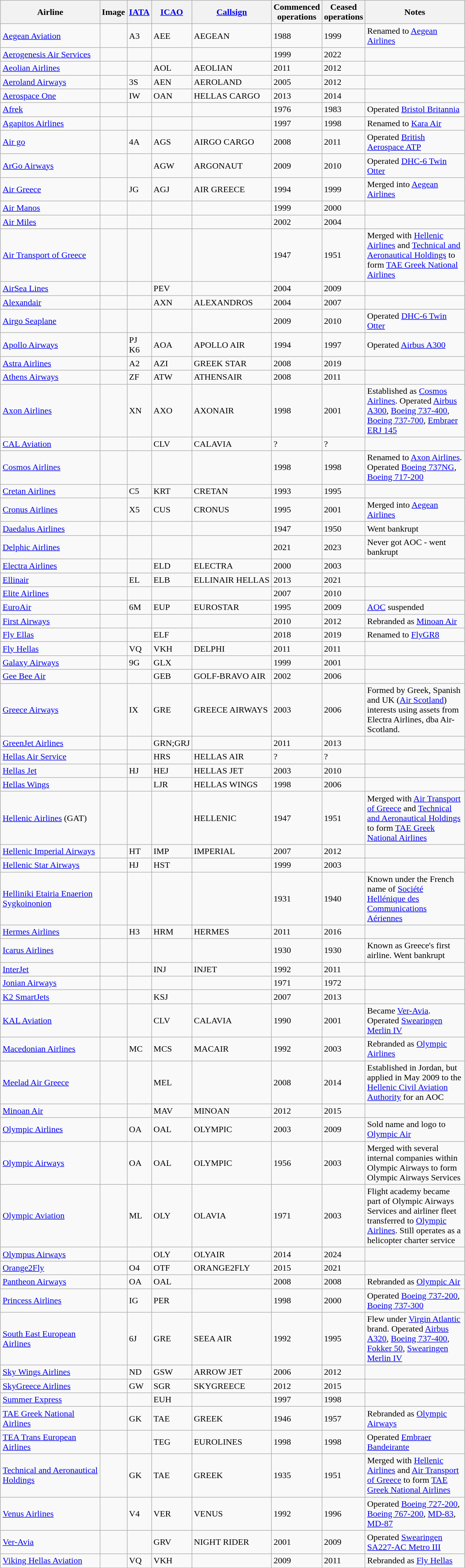<table class="wikitable sortable" style="border-collapse:collapse; margin:auto;" border="1" cellpadding="3">
<tr valign="middle">
<th style="width:175px;">Airline</th>
<th>Image</th>
<th><a href='#'>IATA</a></th>
<th><a href='#'>ICAO</a></th>
<th><a href='#'>Callsign</a></th>
<th>Commenced<br>operations</th>
<th>Ceased<br>operations</th>
<th style="width:175px;">Notes</th>
</tr>
<tr>
<td><a href='#'>Aegean Aviation</a></td>
<td></td>
<td>A3</td>
<td>AEE</td>
<td>AEGEAN</td>
<td>1988</td>
<td>1999</td>
<td>Renamed to <a href='#'>Aegean Airlines</a></td>
</tr>
<tr>
<td><a href='#'>Aerogenesis Air Services</a></td>
<td></td>
<td></td>
<td></td>
<td></td>
<td>1999</td>
<td>2022</td>
<td></td>
</tr>
<tr>
<td><a href='#'>Aeolian Airlines</a></td>
<td></td>
<td></td>
<td>AOL</td>
<td>AEOLIAN</td>
<td>2011</td>
<td>2012</td>
<td></td>
</tr>
<tr>
<td><a href='#'>Aeroland Airways</a></td>
<td></td>
<td>3S</td>
<td>AEN</td>
<td>AEROLAND</td>
<td>2005</td>
<td>2012</td>
<td></td>
</tr>
<tr>
<td><a href='#'>Aerospace One</a></td>
<td></td>
<td>IW</td>
<td>OAN</td>
<td>HELLAS CARGO</td>
<td>2013</td>
<td>2014</td>
<td></td>
</tr>
<tr>
<td><a href='#'>Afrek</a></td>
<td></td>
<td></td>
<td></td>
<td></td>
<td>1976</td>
<td>1983</td>
<td>Operated <a href='#'>Bristol Britannia</a></td>
</tr>
<tr>
<td><a href='#'>Agapitos Airlines</a></td>
<td></td>
<td></td>
<td></td>
<td></td>
<td>1997</td>
<td>1998</td>
<td>Renamed to <a href='#'>Kara Air</a></td>
</tr>
<tr>
<td><a href='#'>Air go</a></td>
<td></td>
<td>4A</td>
<td>AGS</td>
<td>AIRGO CARGO</td>
<td>2008</td>
<td>2011</td>
<td>Operated <a href='#'>British Aerospace ATP</a></td>
</tr>
<tr>
<td><a href='#'>ArGo Airways</a></td>
<td></td>
<td></td>
<td>AGW</td>
<td>ARGONAUT</td>
<td>2009</td>
<td>2010</td>
<td>Operated <a href='#'>DHC-6 Twin Otter</a></td>
</tr>
<tr>
<td><a href='#'>Air Greece</a></td>
<td></td>
<td>JG</td>
<td>AGJ</td>
<td>AIR GREECE</td>
<td>1994</td>
<td>1999</td>
<td>Merged into <a href='#'>Aegean Airlines</a></td>
</tr>
<tr>
<td><a href='#'>Air Manos</a></td>
<td></td>
<td></td>
<td></td>
<td></td>
<td>1999</td>
<td>2000</td>
<td></td>
</tr>
<tr>
<td><a href='#'>Air Miles</a></td>
<td></td>
<td></td>
<td></td>
<td></td>
<td>2002</td>
<td>2004</td>
<td></td>
</tr>
<tr>
<td><a href='#'>Air Transport of Greece</a></td>
<td></td>
<td></td>
<td></td>
<td></td>
<td>1947</td>
<td>1951</td>
<td>Merged with <a href='#'>Hellenic Airlines</a> and <a href='#'>Technical and Aeronautical Holdings</a> to form <a href='#'>TAE Greek National Airlines</a></td>
</tr>
<tr>
<td><a href='#'>AirSea Lines</a></td>
<td></td>
<td></td>
<td>PEV</td>
<td></td>
<td>2004</td>
<td>2009</td>
<td></td>
</tr>
<tr>
<td><a href='#'>Alexandair</a></td>
<td></td>
<td></td>
<td>AXN</td>
<td>ALEXANDROS</td>
<td>2004</td>
<td>2007</td>
<td></td>
</tr>
<tr>
<td><a href='#'>Airgo Seaplane</a></td>
<td></td>
<td></td>
<td></td>
<td></td>
<td>2009</td>
<td>2010</td>
<td>Operated <a href='#'>DHC-6 Twin Otter</a></td>
</tr>
<tr>
<td><a href='#'>Apollo Airways</a></td>
<td></td>
<td>PJ<br>K6</td>
<td>AOA</td>
<td>APOLLO AIR</td>
<td>1994</td>
<td>1997</td>
<td>Operated <a href='#'>Airbus A300</a></td>
</tr>
<tr>
<td><a href='#'>Astra Airlines</a></td>
<td></td>
<td>A2</td>
<td>AZI</td>
<td>GREEK STAR</td>
<td>2008</td>
<td>2019</td>
<td></td>
</tr>
<tr>
<td><a href='#'>Athens Airways</a></td>
<td></td>
<td>ZF</td>
<td>ATW</td>
<td>ATHENSAIR</td>
<td>2008</td>
<td>2011</td>
<td></td>
</tr>
<tr>
<td><a href='#'>Axon Airlines</a></td>
<td></td>
<td>XN</td>
<td>AXO</td>
<td>AXONAIR</td>
<td>1998</td>
<td>2001</td>
<td>Established as <a href='#'>Cosmos Airlines</a>. Operated <a href='#'>Airbus A300</a>, <a href='#'>Boeing 737-400</a>, <a href='#'>Boeing 737-700</a>, <a href='#'>Embraer ERJ 145</a></td>
</tr>
<tr>
<td><a href='#'>CAL Aviation</a></td>
<td></td>
<td></td>
<td>CLV</td>
<td>CALAVIA</td>
<td>?</td>
<td>?</td>
<td></td>
</tr>
<tr>
<td><a href='#'>Cosmos Airlines</a></td>
<td></td>
<td></td>
<td></td>
<td></td>
<td>1998</td>
<td>1998</td>
<td>Renamed to <a href='#'>Axon Airlines</a>. Operated <a href='#'>Boeing 737NG</a>, <a href='#'>Boeing 717-200</a></td>
</tr>
<tr>
<td><a href='#'>Cretan Airlines</a></td>
<td></td>
<td>C5</td>
<td>KRT</td>
<td>CRETAN</td>
<td>1993</td>
<td>1995</td>
<td></td>
</tr>
<tr>
<td><a href='#'>Cronus Airlines</a></td>
<td></td>
<td>X5</td>
<td>CUS</td>
<td>CRONUS</td>
<td>1995</td>
<td>2001</td>
<td>Merged into <a href='#'>Aegean Airlines</a></td>
</tr>
<tr>
<td><a href='#'>Daedalus Airlines</a></td>
<td></td>
<td></td>
<td></td>
<td></td>
<td>1947</td>
<td>1950</td>
<td>Went bankrupt</td>
</tr>
<tr>
<td><a href='#'>Delphic Airlines</a></td>
<td></td>
<td></td>
<td></td>
<td></td>
<td>2021</td>
<td>2023</td>
<td>Never got AOC - went bankrupt</td>
</tr>
<tr>
<td><a href='#'>Electra Airlines</a></td>
<td></td>
<td></td>
<td>ELD</td>
<td>ELECTRA</td>
<td>2000</td>
<td>2003</td>
<td></td>
</tr>
<tr>
<td><a href='#'>Ellinair</a></td>
<td></td>
<td>EL</td>
<td>ELB</td>
<td>ELLINAIR HELLAS</td>
<td>2013</td>
<td>2021</td>
<td></td>
</tr>
<tr>
<td><a href='#'>Elite Airlines</a></td>
<td></td>
<td></td>
<td></td>
<td></td>
<td>2007</td>
<td>2010</td>
<td></td>
</tr>
<tr>
<td><a href='#'>EuroAir</a></td>
<td></td>
<td>6M</td>
<td>EUP</td>
<td>EUROSTAR</td>
<td>1995</td>
<td>2009</td>
<td><a href='#'>AOC</a> suspended</td>
</tr>
<tr>
<td><a href='#'>First Airways</a></td>
<td></td>
<td></td>
<td></td>
<td></td>
<td>2010</td>
<td>2012</td>
<td>Rebranded as <a href='#'>Minoan Air</a></td>
</tr>
<tr>
<td><a href='#'>Fly Ellas</a></td>
<td></td>
<td></td>
<td>ELF</td>
<td></td>
<td>2018</td>
<td>2019</td>
<td>Renamed to <a href='#'>FlyGR8</a></td>
</tr>
<tr>
<td><a href='#'>Fly Hellas</a></td>
<td></td>
<td>VQ</td>
<td>VKH</td>
<td>DELPHI</td>
<td>2011</td>
<td>2011</td>
<td></td>
</tr>
<tr>
<td><a href='#'>Galaxy Airways</a></td>
<td></td>
<td>9G</td>
<td>GLX</td>
<td></td>
<td>1999</td>
<td>2001</td>
<td></td>
</tr>
<tr>
<td><a href='#'>Gee Bee Air</a></td>
<td></td>
<td></td>
<td>GEB</td>
<td>GOLF-BRAVO AIR</td>
<td>2002</td>
<td>2006</td>
<td></td>
</tr>
<tr>
<td><a href='#'>Greece Airways</a></td>
<td></td>
<td>IX</td>
<td>GRE</td>
<td>GREECE AIRWAYS</td>
<td>2003</td>
<td>2006</td>
<td>Formed by Greek, Spanish and UK (<a href='#'>Air Scotland</a>) interests using assets from Electra Airlines, dba Air-Scotland.</td>
</tr>
<tr>
<td><a href='#'>GreenJet Airlines</a></td>
<td></td>
<td></td>
<td>GRN;GRJ</td>
<td></td>
<td>2011</td>
<td>2013</td>
<td></td>
</tr>
<tr>
<td><a href='#'>Hellas Air Service</a></td>
<td></td>
<td></td>
<td>HRS</td>
<td>HELLAS AIR</td>
<td>?</td>
<td>?</td>
<td></td>
</tr>
<tr>
<td><a href='#'>Hellas Jet</a></td>
<td></td>
<td>HJ</td>
<td>HEJ</td>
<td>HELLAS JET</td>
<td>2003</td>
<td>2010</td>
<td></td>
</tr>
<tr>
<td><a href='#'>Hellas Wings</a></td>
<td></td>
<td></td>
<td>LJR</td>
<td>HELLAS WINGS</td>
<td>1998</td>
<td>2006</td>
<td></td>
</tr>
<tr>
<td><a href='#'>Hellenic Airlines</a> (GAT)</td>
<td></td>
<td></td>
<td></td>
<td>HELLENIC</td>
<td>1947</td>
<td>1951</td>
<td>Merged with <a href='#'>Air Transport of Greece</a> and <a href='#'>Technical and Aeronautical Holdings</a> to form <a href='#'>TAE Greek National Airlines</a></td>
</tr>
<tr>
<td><a href='#'>Hellenic Imperial Airways</a></td>
<td></td>
<td>HT</td>
<td>IMP</td>
<td>IMPERIAL</td>
<td>2007</td>
<td>2012</td>
<td></td>
</tr>
<tr>
<td><a href='#'>Hellenic Star Airways</a></td>
<td></td>
<td>HJ</td>
<td>HST</td>
<td></td>
<td>1999</td>
<td>2003</td>
<td></td>
</tr>
<tr>
<td><a href='#'>Helliniki Etairia Enaerion Sygkoinonion</a></td>
<td></td>
<td></td>
<td></td>
<td></td>
<td>1931</td>
<td>1940</td>
<td>Known under the French name of <a href='#'>Société Hellénique des Communications Aériennes</a></td>
</tr>
<tr>
<td><a href='#'>Hermes Airlines</a></td>
<td></td>
<td>H3</td>
<td>HRM</td>
<td>HERMES</td>
<td>2011</td>
<td>2016</td>
<td></td>
</tr>
<tr>
<td><a href='#'>Icarus Airlines</a></td>
<td></td>
<td></td>
<td></td>
<td></td>
<td>1930</td>
<td>1930</td>
<td>Known as Greece's first airline. Went bankrupt</td>
</tr>
<tr>
<td><a href='#'>InterJet</a></td>
<td></td>
<td></td>
<td>INJ</td>
<td>INJET</td>
<td>1992</td>
<td>2011</td>
<td></td>
</tr>
<tr>
<td><a href='#'>Jonian Airways</a></td>
<td></td>
<td></td>
<td></td>
<td></td>
<td>1971</td>
<td>1972</td>
<td></td>
</tr>
<tr>
<td><a href='#'>K2 SmartJets</a></td>
<td></td>
<td></td>
<td>KSJ</td>
<td></td>
<td>2007</td>
<td>2013</td>
<td></td>
</tr>
<tr>
<td><a href='#'>KAL Aviation</a></td>
<td></td>
<td></td>
<td>CLV</td>
<td>CALAVIA</td>
<td>1990</td>
<td>2001</td>
<td>Became <a href='#'>Ver-Avia</a>. Operated <a href='#'>Swearingen Merlin IV</a></td>
</tr>
<tr>
<td><a href='#'>Macedonian Airlines</a></td>
<td></td>
<td>MC</td>
<td>MCS</td>
<td>MACAIR</td>
<td>1992</td>
<td>2003</td>
<td>Rebranded as <a href='#'>Olympic Airlines</a></td>
</tr>
<tr>
<td><a href='#'>Meelad Air Greece</a></td>
<td></td>
<td></td>
<td>MEL</td>
<td></td>
<td>2008</td>
<td>2014</td>
<td>Established in Jordan, but applied in May 2009 to the <a href='#'>Hellenic Civil Aviation Authority</a> for an AOC</td>
</tr>
<tr>
<td><a href='#'>Minoan Air</a></td>
<td></td>
<td></td>
<td>MAV</td>
<td>MINOAN</td>
<td>2012</td>
<td>2015</td>
<td></td>
</tr>
<tr>
<td><a href='#'>Olympic Airlines</a></td>
<td></td>
<td>OA</td>
<td>OAL</td>
<td>OLYMPIC</td>
<td>2003</td>
<td>2009</td>
<td>Sold name and logo to <a href='#'>Olympic Air</a></td>
</tr>
<tr>
<td><a href='#'>Olympic Airways</a></td>
<td></td>
<td>OA</td>
<td>OAL</td>
<td>OLYMPIC</td>
<td>1956</td>
<td>2003</td>
<td>Merged with several internal companies within Olympic Airways to form Olympic Airways Services</td>
</tr>
<tr>
<td><a href='#'>Olympic Aviation</a></td>
<td></td>
<td>ML</td>
<td>OLY</td>
<td>OLAVIA</td>
<td>1971</td>
<td>2003</td>
<td>Flight academy became part of Olympic Airways Services and airliner fleet transferred to <a href='#'>Olympic Airlines</a>. Still operates as a helicopter charter service</td>
</tr>
<tr>
<td><a href='#'>Olympus Airways</a></td>
<td></td>
<td></td>
<td>OLY</td>
<td>OLYAIR</td>
<td>2014</td>
<td>2024</td>
</tr>
<tr>
<td><a href='#'>Orange2Fly</a></td>
<td></td>
<td>O4</td>
<td>OTF</td>
<td>ORANGE2FLY</td>
<td>2015</td>
<td>2021</td>
<td></td>
</tr>
<tr>
<td><a href='#'>Pantheon Airways</a></td>
<td></td>
<td>OA</td>
<td>OAL</td>
<td></td>
<td>2008</td>
<td>2008</td>
<td>Rebranded as <a href='#'>Olympic Air</a></td>
</tr>
<tr>
<td><a href='#'>Princess Airlines</a></td>
<td></td>
<td>IG</td>
<td>PER</td>
<td></td>
<td>1998</td>
<td>2000</td>
<td>Operated <a href='#'>Boeing 737-200</a>, <a href='#'>Boeing 737-300</a></td>
</tr>
<tr>
<td><a href='#'>South East European Airlines</a></td>
<td></td>
<td>6J</td>
<td>GRE</td>
<td>SEEA AIR</td>
<td>1992</td>
<td>1995</td>
<td>Flew under <a href='#'>Virgin Atlantic</a> brand. Operated <a href='#'>Airbus A320</a>, <a href='#'>Boeing 737-400</a>, <a href='#'>Fokker 50</a>, <a href='#'>Swearingen Merlin IV</a></td>
</tr>
<tr>
<td><a href='#'>Sky Wings Airlines</a></td>
<td></td>
<td>ND</td>
<td>GSW</td>
<td>ARROW JET</td>
<td>2006</td>
<td>2012</td>
<td></td>
</tr>
<tr>
<td><a href='#'>SkyGreece Airlines</a></td>
<td></td>
<td>GW</td>
<td>SGR</td>
<td>SKYGREECE</td>
<td>2012</td>
<td>2015</td>
<td></td>
</tr>
<tr>
<td><a href='#'>Summer Express</a></td>
<td></td>
<td></td>
<td>EUH</td>
<td></td>
<td>1997</td>
<td>1998</td>
<td></td>
</tr>
<tr>
<td><a href='#'>TAE Greek National Airlines</a></td>
<td></td>
<td>GK</td>
<td>TAE</td>
<td>GREEK</td>
<td>1946</td>
<td>1957</td>
<td>Rebranded as <a href='#'>Olympic Airways</a></td>
</tr>
<tr>
<td><a href='#'>TEA Trans European Airlines</a></td>
<td></td>
<td></td>
<td>TEG</td>
<td>EUROLINES</td>
<td>1998</td>
<td>1998</td>
<td>Operated <a href='#'>Embraer Bandeirante</a></td>
</tr>
<tr>
<td><a href='#'>Technical and Aeronautical Holdings</a></td>
<td></td>
<td>GK</td>
<td>TAE</td>
<td>GREEK</td>
<td>1935</td>
<td>1951</td>
<td>Merged with <a href='#'>Hellenic Airlines</a> and <a href='#'>Air Transport of Greece</a> to form <a href='#'>TAE Greek National Airlines</a></td>
</tr>
<tr>
<td><a href='#'>Venus Airlines</a></td>
<td></td>
<td>V4</td>
<td>VER</td>
<td>VENUS</td>
<td>1992</td>
<td>1996</td>
<td>Operated <a href='#'>Boeing 727-200</a>, <a href='#'>Boeing 767-200</a>, <a href='#'>MD-83</a>, <a href='#'>MD-87</a></td>
</tr>
<tr>
<td><a href='#'>Ver-Avia</a></td>
<td></td>
<td></td>
<td>GRV</td>
<td>NIGHT RIDER</td>
<td>2001</td>
<td>2009</td>
<td>Operated <a href='#'>Swearingen SA227-AC Metro III</a></td>
</tr>
<tr>
<td><a href='#'>Viking Hellas Aviation</a></td>
<td></td>
<td>VQ</td>
<td>VKH</td>
<td></td>
<td>2009</td>
<td>2011</td>
<td>Rebranded as <a href='#'>Fly Hellas</a></td>
</tr>
</table>
